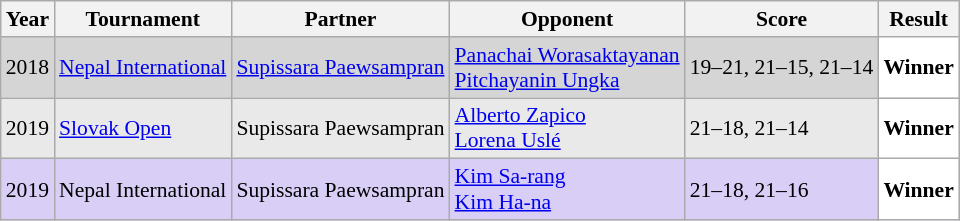<table class="sortable wikitable" style="font-size: 90%;">
<tr>
<th>Year</th>
<th>Tournament</th>
<th>Partner</th>
<th>Opponent</th>
<th>Score</th>
<th>Result</th>
</tr>
<tr style="background:#D5D5D5">
<td align="center">2018</td>
<td align="left"><a href='#'>Nepal International</a></td>
<td align="left"> <a href='#'>Supissara Paewsampran</a></td>
<td align="left"> <a href='#'>Panachai Worasaktayanan</a><br> <a href='#'>Pitchayanin Ungka</a></td>
<td align="left">19–21, 21–15, 21–14</td>
<td style="text-align:left; background:white"> <strong>Winner</strong></td>
</tr>
<tr style="background:#E9E9E9">
<td align="center">2019</td>
<td align="left"><a href='#'>Slovak Open</a></td>
<td align="left"> Supissara Paewsampran</td>
<td align="left"> <a href='#'>Alberto Zapico</a><br> <a href='#'>Lorena Uslé</a></td>
<td align="left">21–18, 21–14</td>
<td style="text-align:left; background:white"> <strong>Winner</strong></td>
</tr>
<tr style="background:#D8CEF6">
<td align="center">2019</td>
<td align="left">Nepal International</td>
<td align="left"> Supissara Paewsampran</td>
<td align="left"> <a href='#'>Kim Sa-rang</a><br> <a href='#'>Kim Ha-na</a></td>
<td align="left">21–18, 21–16</td>
<td style="text-align:left; background:white"> <strong>Winner</strong></td>
</tr>
</table>
